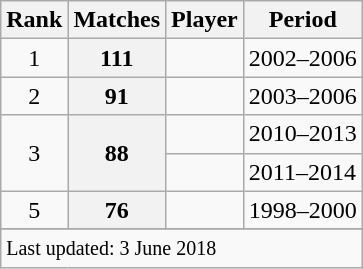<table class="wikitable plainrowheaders sortable">
<tr>
<th scope=col>Rank</th>
<th scope=col>Matches</th>
<th scope=col>Player</th>
<th scope=col>Period</th>
</tr>
<tr>
<td align=center>1</td>
<th scope=row style="text-align:center;">111</th>
<td></td>
<td>2002–2006</td>
</tr>
<tr>
<td align=center>2</td>
<th scope=row style=text-align:center;>91</th>
<td></td>
<td>2003–2006</td>
</tr>
<tr>
<td align=center rowspan=2>3</td>
<th scope=row style=text-align:center; rowspan=2>88</th>
<td></td>
<td>2010–2013</td>
</tr>
<tr>
<td></td>
<td>2011–2014</td>
</tr>
<tr>
<td align=center>5</td>
<th scope=row style=text-align:center;>76</th>
<td></td>
<td>1998–2000</td>
</tr>
<tr>
</tr>
<tr class=sortbottom>
<td colspan=4><small>Last updated: 3 June 2018</small></td>
</tr>
</table>
